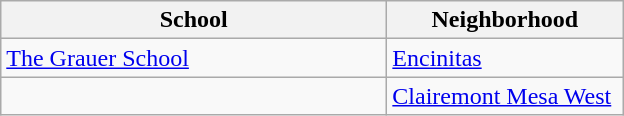<table class="wikitable">
<tr>
<th width="250">School</th>
<th width="150">Neighborhood</th>
</tr>
<tr>
<td><a href='#'>The Grauer School</a></td>
<td><a href='#'>Encinitas</a></td>
</tr>
<tr>
<td></td>
<td><a href='#'>Clairemont Mesa West</a></td>
</tr>
</table>
